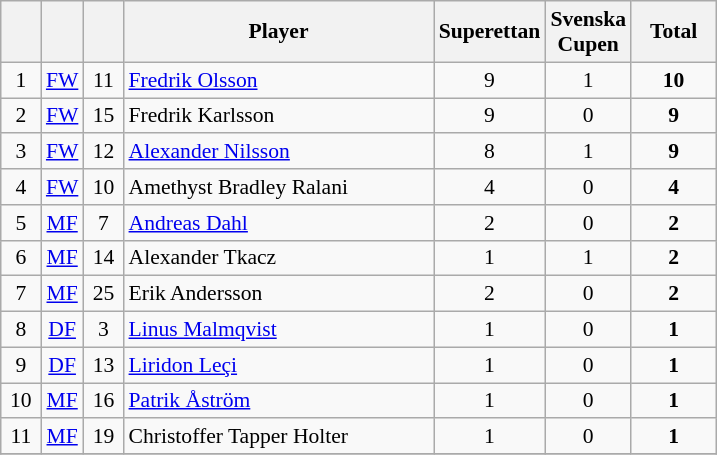<table class="wikitable" style="font-size: 90%; text-align: center;">
<tr>
<th width=20></th>
<th width=20></th>
<th width=20></th>
<th width=200>Player</th>
<th width=50>Superettan</th>
<th width=50>Svenska Cupen</th>
<th width=50><strong>Total</strong></th>
</tr>
<tr>
<td>1</td>
<td><a href='#'>FW</a></td>
<td>11</td>
<td align=left> <a href='#'>Fredrik Olsson</a></td>
<td>9</td>
<td>1</td>
<td><strong>10</strong></td>
</tr>
<tr>
<td>2</td>
<td><a href='#'>FW</a></td>
<td>15</td>
<td align=left> Fredrik Karlsson</td>
<td>9</td>
<td>0</td>
<td><strong>9</strong></td>
</tr>
<tr>
<td>3</td>
<td><a href='#'>FW</a></td>
<td>12</td>
<td align=left> <a href='#'>Alexander Nilsson</a></td>
<td>8</td>
<td>1</td>
<td><strong>9</strong></td>
</tr>
<tr>
<td>4</td>
<td><a href='#'>FW</a></td>
<td>10</td>
<td align=left> Amethyst Bradley Ralani</td>
<td>4</td>
<td>0</td>
<td><strong>4</strong></td>
</tr>
<tr>
<td>5</td>
<td><a href='#'>MF</a></td>
<td>7</td>
<td align=left> <a href='#'>Andreas Dahl</a></td>
<td>2</td>
<td>0</td>
<td><strong>2</strong></td>
</tr>
<tr>
<td>6</td>
<td><a href='#'>MF</a></td>
<td>14</td>
<td align=left> Alexander Tkacz</td>
<td>1</td>
<td>1</td>
<td><strong>2</strong></td>
</tr>
<tr>
<td>7</td>
<td><a href='#'>MF</a></td>
<td>25</td>
<td align=left> Erik Andersson</td>
<td>2</td>
<td>0</td>
<td><strong>2</strong></td>
</tr>
<tr>
<td>8</td>
<td><a href='#'>DF</a></td>
<td>3</td>
<td align=left> <a href='#'>Linus Malmqvist</a></td>
<td>1</td>
<td>0</td>
<td><strong>1</strong></td>
</tr>
<tr>
<td>9</td>
<td><a href='#'>DF</a></td>
<td>13</td>
<td align=left> <a href='#'>Liridon Leçi</a></td>
<td>1</td>
<td>0</td>
<td><strong>1</strong></td>
</tr>
<tr>
<td>10</td>
<td><a href='#'>MF</a></td>
<td>16</td>
<td align=left> <a href='#'>Patrik Åström</a></td>
<td>1</td>
<td>0</td>
<td><strong>1</strong></td>
</tr>
<tr>
<td>11</td>
<td><a href='#'>MF</a></td>
<td>19</td>
<td align=left> Christoffer Tapper Holter</td>
<td>1</td>
<td>0</td>
<td><strong>1</strong></td>
</tr>
<tr>
</tr>
</table>
